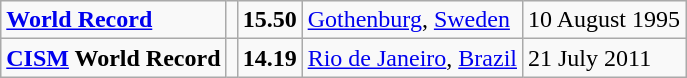<table class="wikitable">
<tr>
<td><strong><a href='#'>World Record</a></strong></td>
<td></td>
<td><strong>15.50</strong></td>
<td><a href='#'>Gothenburg</a>, <a href='#'>Sweden</a></td>
<td>10 August 1995</td>
</tr>
<tr>
<td><strong><a href='#'>CISM</a> World Record</strong></td>
<td></td>
<td><strong>14.19</strong></td>
<td><a href='#'>Rio de Janeiro</a>, <a href='#'>Brazil</a></td>
<td>21 July 2011</td>
</tr>
</table>
